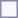<table style="border:1px solid #8888aa; background-color:#f7f8ff; padding:5px; font-size:95%; margin: 0px 12px 12px 0px;">
</table>
